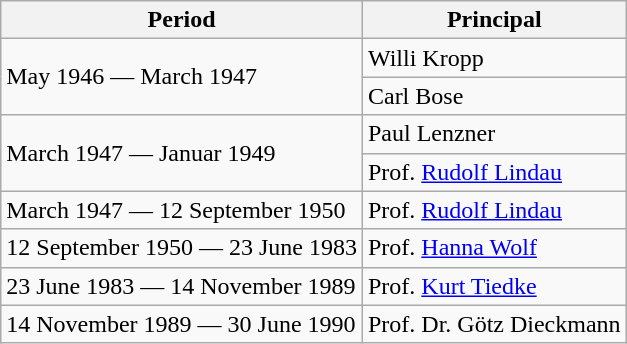<table class="wikitable">
<tr>
<th>Period</th>
<th>Principal</th>
</tr>
<tr>
<td rowspan="2">May 1946 — March 1947</td>
<td>Willi Kropp</td>
</tr>
<tr>
<td>Carl Bose</td>
</tr>
<tr>
<td rowspan="2">March 1947 — Januar 1949</td>
<td>Paul Lenzner</td>
</tr>
<tr>
<td>Prof. <a href='#'>Rudolf Lindau</a></td>
</tr>
<tr>
<td>March 1947 — 12 September 1950</td>
<td>Prof. <a href='#'>Rudolf Lindau</a></td>
</tr>
<tr>
<td>12 September 1950 — 23 June 1983</td>
<td>Prof. <a href='#'>Hanna Wolf</a></td>
</tr>
<tr>
<td>23 June 1983 — 14 November 1989</td>
<td>Prof. <a href='#'>Kurt Tiedke</a></td>
</tr>
<tr>
<td>14 November 1989 — 30 June 1990</td>
<td>Prof. Dr. Götz Dieckmann</td>
</tr>
</table>
